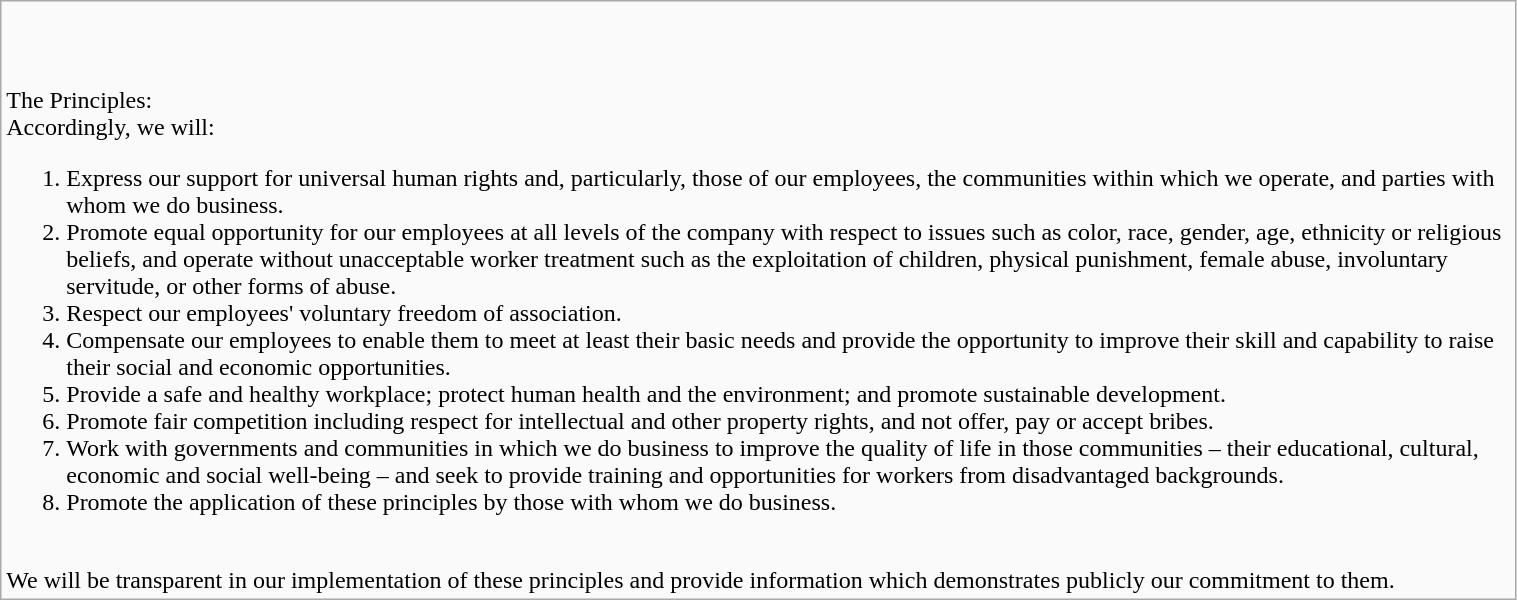<table class="wikitable" style="width:80%;">
<tr>
<td style="background:#FAFAFA; text-align:left;"><br>
<br><br>The Principles:<br>
Accordingly, we will:<ol><li>Express our support for universal human rights and, particularly, those of our employees, the communities within which we operate, and parties with whom we do business.</li><li>Promote equal opportunity for our employees at all levels of the company with respect to issues such as color, race, gender, age, ethnicity or religious beliefs, and operate without unacceptable worker treatment such as the exploitation of children, physical punishment, female abuse, involuntary servitude, or other forms of abuse.</li><li>Respect our employees' voluntary freedom of association.</li><li>Compensate our employees to enable them to meet at least their basic needs and provide the opportunity to improve their skill and capability to raise their social and economic opportunities.</li><li>Provide a safe and healthy workplace; protect human health and the environment; and promote sustainable development.</li><li>Promote fair competition including respect for intellectual and other property rights, and not offer, pay or accept bribes.</li><li>Work with governments and communities in which we do business to improve the quality of life in those communities – their educational, cultural, economic and social well-being – and seek to provide training and opportunities for workers from disadvantaged backgrounds.</li><li>Promote the application of these principles by those with whom we do business.</li></ol><br>
We will be transparent in our implementation of these principles and provide information which
demonstrates publicly our commitment to them.</td>
</tr>
</table>
